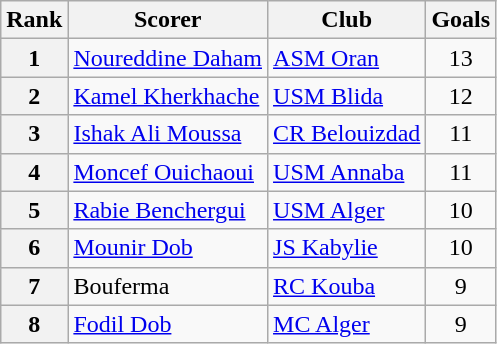<table class="wikitable" style="text-align:center">
<tr>
<th>Rank</th>
<th>Scorer</th>
<th>Club</th>
<th>Goals</th>
</tr>
<tr>
<th>1</th>
<td align="left"> <a href='#'>Noureddine Daham</a></td>
<td align="left"><a href='#'>ASM Oran</a></td>
<td style="text-align:center;">13</td>
</tr>
<tr>
<th>2</th>
<td align="left"> <a href='#'>Kamel Kherkhache</a></td>
<td align="left"><a href='#'>USM Blida</a></td>
<td style="text-align:center;">12</td>
</tr>
<tr>
<th>3</th>
<td align="left"> <a href='#'>Ishak Ali Moussa</a></td>
<td align="left"><a href='#'>CR Belouizdad</a></td>
<td style="text-align:center;">11</td>
</tr>
<tr>
<th>4</th>
<td align="left"> <a href='#'>Moncef Ouichaoui</a></td>
<td align="left"><a href='#'>USM Annaba</a></td>
<td style="text-align:center;">11</td>
</tr>
<tr>
<th>5</th>
<td align="left"> <a href='#'>Rabie Benchergui</a></td>
<td align="left"><a href='#'>USM Alger</a></td>
<td style="text-align:center;">10</td>
</tr>
<tr>
<th>6</th>
<td align="left"> <a href='#'>Mounir Dob</a></td>
<td align="left"><a href='#'>JS Kabylie</a></td>
<td style="text-align:center;">10</td>
</tr>
<tr>
<th>7</th>
<td align="left"> Bouferma</td>
<td align="left"><a href='#'>RC Kouba</a></td>
<td style="text-align:center;">9</td>
</tr>
<tr>
<th>8</th>
<td align="left"> <a href='#'>Fodil Dob</a></td>
<td align="left"><a href='#'>MC Alger</a></td>
<td style="text-align:center;">9</td>
</tr>
</table>
